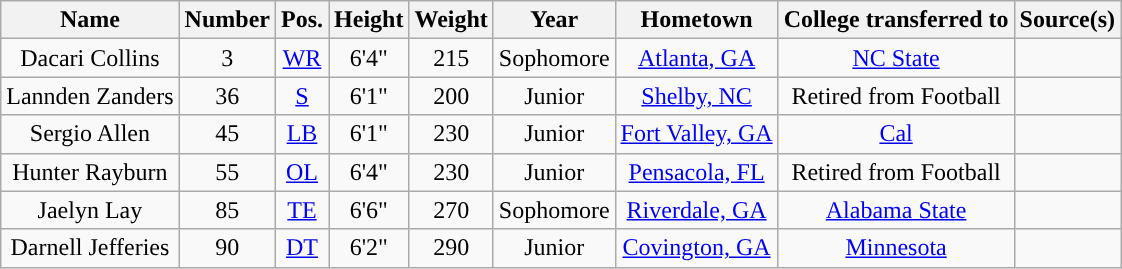<table class="wikitable sortable" border="1" style="text-align: center;">
<tr align=center>
<th>Name</th>
<th>Number</th>
<th>Pos.</th>
<th>Height</th>
<th>Weight</th>
<th>Year</th>
<th>Hometown</th>
<th>College transferred to</th>
<th>Source(s)</th>
</tr>
<tr>
<td>Dacari Collins</td>
<td>3</td>
<td><a href='#'>WR</a></td>
<td>6'4"</td>
<td>215</td>
<td>Sophomore</td>
<td><a href='#'>Atlanta, GA</a></td>
<td><a href='#'>NC State</a></td>
<td></td>
</tr>
<tr>
<td>Lannden Zanders</td>
<td>36</td>
<td><a href='#'>S</a></td>
<td>6'1"</td>
<td>200</td>
<td> Junior</td>
<td><a href='#'>Shelby, NC</a></td>
<td>Retired from Football</td>
<td></td>
</tr>
<tr>
<td>Sergio Allen</td>
<td>45</td>
<td><a href='#'>LB</a></td>
<td>6'1"</td>
<td>230</td>
<td>Junior</td>
<td><a href='#'>Fort Valley, GA</a></td>
<td><a href='#'>Cal</a></td>
<td></td>
</tr>
<tr>
<td>Hunter Rayburn</td>
<td>55</td>
<td><a href='#'>OL</a></td>
<td>6'4"</td>
<td>230</td>
<td> Junior</td>
<td><a href='#'>Pensacola, FL</a></td>
<td>Retired from Football</td>
<td></td>
</tr>
<tr>
<td>Jaelyn Lay</td>
<td>85</td>
<td><a href='#'>TE</a></td>
<td>6'6"</td>
<td>270</td>
<td> Sophomore</td>
<td><a href='#'>Riverdale, GA</a></td>
<td><a href='#'>Alabama State</a></td>
<td></td>
</tr>
<tr>
<td>Darnell Jefferies</td>
<td>90</td>
<td><a href='#'>DT</a></td>
<td>6'2"</td>
<td>290</td>
<td> Junior</td>
<td><a href='#'>Covington, GA</a></td>
<td><a href='#'>Minnesota</a></td>
<td></td>
</tr>
</table>
